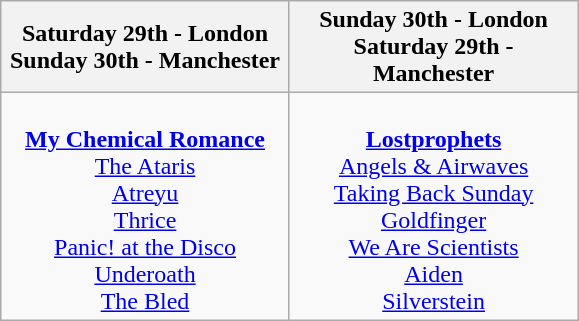<table class="wikitable">
<tr>
<th>Saturday 29th - London<br>Sunday 30th - Manchester</th>
<th>Sunday 30th -  London<br>Saturday 29th - Manchester</th>
</tr>
<tr>
<td valign="top" align="center" width=185><br><strong><a href='#'>My Chemical Romance</a></strong>
<br><a href='#'>The Ataris</a>
<br><a href='#'>Atreyu</a>
<br><a href='#'>Thrice</a>
<br><a href='#'>Panic! at the Disco</a>
<br><a href='#'>Underoath</a>
<br><a href='#'>The Bled</a></td>
<td valign="top" align="center" width=185><br><strong><a href='#'>Lostprophets</a></strong>
<br><a href='#'>Angels & Airwaves</a>
<br><a href='#'>Taking Back Sunday</a>
<br><a href='#'>Goldfinger</a>
<br><a href='#'>We Are Scientists</a>
<br><a href='#'>Aiden</a>
<br><a href='#'>Silverstein</a></td>
</tr>
</table>
